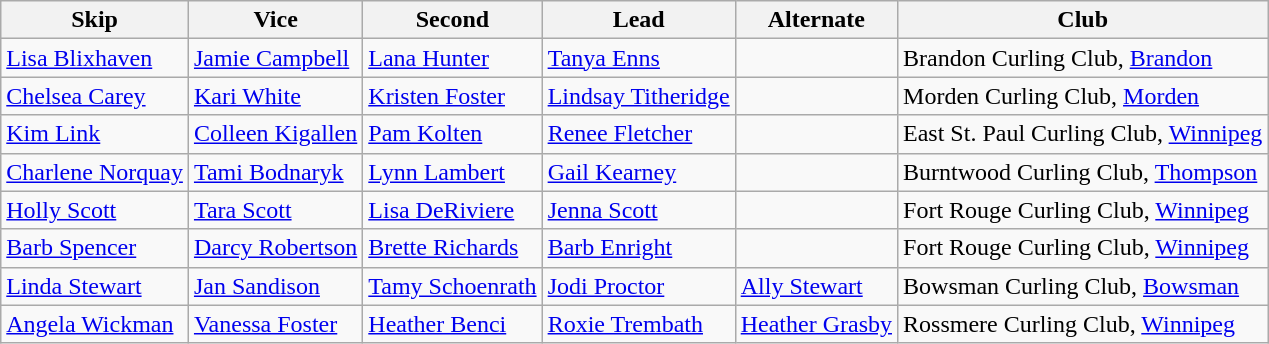<table class="wikitable" border="1">
<tr>
<th>Skip</th>
<th>Vice</th>
<th>Second</th>
<th>Lead</th>
<th>Alternate</th>
<th>Club</th>
</tr>
<tr>
<td><a href='#'>Lisa Blixhaven</a></td>
<td><a href='#'>Jamie Campbell</a></td>
<td><a href='#'>Lana Hunter</a></td>
<td><a href='#'>Tanya Enns</a></td>
<td></td>
<td>Brandon Curling Club, <a href='#'>Brandon</a></td>
</tr>
<tr>
<td><a href='#'>Chelsea Carey</a></td>
<td><a href='#'>Kari White</a></td>
<td><a href='#'>Kristen Foster</a></td>
<td><a href='#'>Lindsay Titheridge</a></td>
<td></td>
<td>Morden Curling Club, <a href='#'>Morden</a></td>
</tr>
<tr>
<td><a href='#'>Kim Link</a></td>
<td><a href='#'>Colleen Kigallen</a></td>
<td><a href='#'>Pam Kolten</a></td>
<td><a href='#'>Renee Fletcher</a></td>
<td></td>
<td>East St. Paul Curling Club, <a href='#'>Winnipeg</a></td>
</tr>
<tr>
<td><a href='#'>Charlene Norquay</a></td>
<td><a href='#'>Tami Bodnaryk</a></td>
<td><a href='#'>Lynn Lambert</a></td>
<td><a href='#'>Gail Kearney</a></td>
<td></td>
<td>Burntwood Curling Club, <a href='#'>Thompson</a></td>
</tr>
<tr>
<td><a href='#'>Holly Scott</a></td>
<td><a href='#'>Tara Scott</a></td>
<td><a href='#'>Lisa DeRiviere</a></td>
<td><a href='#'>Jenna Scott</a></td>
<td></td>
<td>Fort Rouge Curling Club, <a href='#'>Winnipeg</a></td>
</tr>
<tr>
<td><a href='#'>Barb Spencer</a></td>
<td><a href='#'>Darcy Robertson</a></td>
<td><a href='#'>Brette Richards</a></td>
<td><a href='#'>Barb Enright</a></td>
<td></td>
<td>Fort Rouge Curling Club, <a href='#'>Winnipeg</a></td>
</tr>
<tr>
<td><a href='#'>Linda Stewart</a></td>
<td><a href='#'>Jan Sandison</a></td>
<td><a href='#'>Tamy Schoenrath</a></td>
<td><a href='#'>Jodi Proctor</a></td>
<td><a href='#'>Ally Stewart</a></td>
<td>Bowsman Curling Club, <a href='#'>Bowsman</a></td>
</tr>
<tr>
<td><a href='#'>Angela Wickman</a></td>
<td><a href='#'>Vanessa Foster</a></td>
<td><a href='#'>Heather Benci</a></td>
<td><a href='#'>Roxie Trembath</a></td>
<td><a href='#'>Heather Grasby</a></td>
<td>Rossmere Curling Club, <a href='#'>Winnipeg</a></td>
</tr>
</table>
